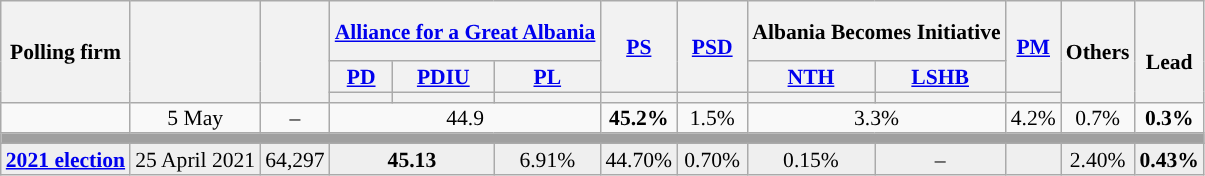<table class="wikitable sortable tpl-blanktablele" style="text-align:center;font-size:90%;line-height:14px;">
<tr style="height:40px;">
<th rowspan="3">Polling firm</th>
<th rowspan="3"></th>
<th rowspan="3"></th>
<th colspan=3><a href='#'>Alliance for a Great Albania</a></th>
<th class="unsortable" style="width:40px;" rowspan=2><a href='#'>PS</a></th>
<th class="unsortable" style="width:40px;" rowspan=2><a href='#'>PSD</a></th>
<th colspan=2>Albania Becomes Initiative</th>
<th class="unsortable" style="width:30px;"  rowspan=2><a href='#'>PM</a></th>
<th class="unsortable" style="width:30px;"  rowspan=3>Others</th>
<th style="width:30px;" rowspan=3><br>Lead</th>
</tr>
<tr>
<th><a href='#'>PD</a></th>
<th><a href='#'>PDIU</a></th>
<th><a href='#'>PL</a></th>
<th><a href='#'>NTH</a></th>
<th><a href='#'>LSHB</a></th>
</tr>
<tr>
<th style="background:"></th>
<th style="background:"></th>
<th style="background:"></th>
<th style="background:"></th>
<th style="background:"></th>
<th style="background:"></th>
<th style="background:"></th>
<th style="background:"></th>
</tr>
<tr>
<td></td>
<td>5 May</td>
<td>–</td>
<td colspan="3">44.9<br> </td>
<td><strong>45.2%</strong><br></td>
<td>1.5%<br></td>
<td colspan="2">3.3%<br></td>
<td>4.2%<br></td>
<td>0.7%</td>
<td style="background:"><strong>0.3%</strong></td>
</tr>
<tr>
<td colspan="15" style="background:#A0A0A0"></td>
</tr>
<tr style="background:#EFEFEF">
<td><strong><a href='#'>2021 election</a></strong></td>
<td>25 April 2021</td>
<td>64,297</td>
<td colspan="2"; ><strong>45.13</strong><br> </td>
<td>6.91%<br></td>
<td>44.70%<br></td>
<td>0.70%<br></td>
<td>0.15%<br></td>
<td>–</td>
<td></td>
<td>2.40%</td>
<td style="background:"><strong>0.43%</strong></td>
</tr>
</table>
